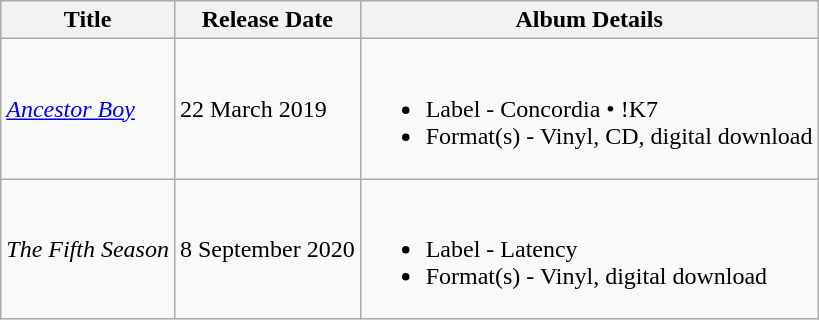<table class="wikitable sortable">
<tr>
<th>Title</th>
<th>Release Date</th>
<th>Album Details</th>
</tr>
<tr>
<td><em><a href='#'>Ancestor Boy</a></em></td>
<td>22 March 2019</td>
<td><br><ul><li>Label - Concordia • !K7</li><li>Format(s) - Vinyl, CD, digital download</li></ul></td>
</tr>
<tr>
<td><em>The Fifth Season</em></td>
<td>8 September 2020</td>
<td><br><ul><li>Label - Latency</li><li>Format(s) - Vinyl, digital download</li></ul></td>
</tr>
</table>
